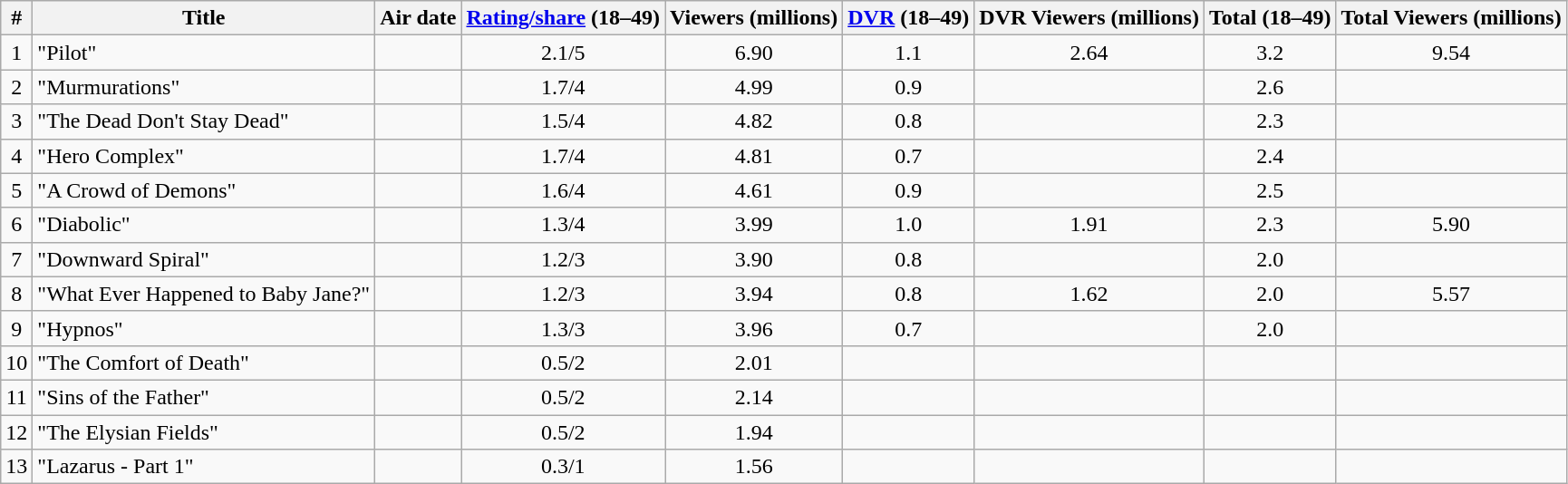<table class="wikitable sortable">
<tr>
<th>#</th>
<th>Title</th>
<th>Air date</th>
<th><a href='#'>Rating/share</a> (18–49)</th>
<th>Viewers (millions)</th>
<th><a href='#'>DVR</a> (18–49)</th>
<th>DVR Viewers (millions)</th>
<th>Total (18–49)</th>
<th>Total Viewers (millions)</th>
</tr>
<tr>
<td style="text-align:center">1</td>
<td>"Pilot"</td>
<td></td>
<td style="text-align:center">2.1/5</td>
<td style="text-align:center">6.90</td>
<td style="text-align:center">1.1</td>
<td style="text-align:center">2.64</td>
<td style="text-align:center">3.2</td>
<td style="text-align:center">9.54</td>
</tr>
<tr>
<td style="text-align:center">2</td>
<td>"Murmurations"</td>
<td></td>
<td style="text-align:center">1.7/4</td>
<td style="text-align:center">4.99</td>
<td style="text-align:center">0.9</td>
<td></td>
<td style="text-align:center">2.6</td>
<td style="text-align:center"></td>
</tr>
<tr>
<td style="text-align:center">3</td>
<td>"The Dead Don't Stay Dead"</td>
<td></td>
<td style="text-align:center">1.5/4</td>
<td style="text-align:center">4.82</td>
<td style="text-align:center">0.8</td>
<td></td>
<td style="text-align:center">2.3</td>
<td style="text-align:center"></td>
</tr>
<tr>
<td style="text-align:center">4</td>
<td>"Hero Complex"</td>
<td></td>
<td style="text-align:center">1.7/4</td>
<td style="text-align:center">4.81</td>
<td style="text-align:center">0.7</td>
<td></td>
<td style="text-align:center">2.4</td>
<td style="text-align:center"></td>
</tr>
<tr>
<td style="text-align:center">5</td>
<td>"A Crowd of Demons"</td>
<td></td>
<td style="text-align:center">1.6/4</td>
<td style="text-align:center">4.61</td>
<td style="text-align:center">0.9</td>
<td></td>
<td style="text-align:center">2.5</td>
<td style="text-align:center"></td>
</tr>
<tr>
<td style="text-align:center">6</td>
<td>"Diabolic"</td>
<td></td>
<td style="text-align:center">1.3/4</td>
<td style="text-align:center">3.99</td>
<td style="text-align:center">1.0</td>
<td style="text-align:center">1.91</td>
<td style="text-align:center">2.3</td>
<td style="text-align:center">5.90</td>
</tr>
<tr>
<td style="text-align:center">7</td>
<td>"Downward Spiral"</td>
<td></td>
<td style="text-align:center">1.2/3</td>
<td style="text-align:center">3.90</td>
<td style="text-align:center">0.8</td>
<td></td>
<td style="text-align:center">2.0</td>
<td style="text-align:center"></td>
</tr>
<tr>
<td style="text-align:center">8</td>
<td>"What Ever Happened to Baby Jane?"</td>
<td></td>
<td style="text-align:center">1.2/3</td>
<td style="text-align:center">3.94</td>
<td style="text-align:center">0.8</td>
<td style="text-align:center">1.62</td>
<td style="text-align:center">2.0</td>
<td style="text-align:center">5.57</td>
</tr>
<tr>
<td style="text-align:center">9</td>
<td>"Hypnos"</td>
<td></td>
<td style="text-align:center">1.3/3</td>
<td style="text-align:center">3.96</td>
<td style="text-align:center">0.7</td>
<td></td>
<td style="text-align:center">2.0</td>
<td style="text-align:center"></td>
</tr>
<tr>
<td style="text-align:center">10</td>
<td>"The Comfort of Death"</td>
<td></td>
<td style="text-align:center">0.5/2</td>
<td style="text-align:center">2.01</td>
<td></td>
<td></td>
<td></td>
<td></td>
</tr>
<tr>
<td style="text-align:center">11</td>
<td>"Sins of the Father"</td>
<td></td>
<td style="text-align:center">0.5/2</td>
<td style="text-align:center">2.14</td>
<td></td>
<td></td>
<td></td>
<td></td>
</tr>
<tr>
<td style="text-align:center">12</td>
<td>"The Elysian Fields"</td>
<td></td>
<td style="text-align:center">0.5/2</td>
<td style="text-align:center">1.94</td>
<td></td>
<td></td>
<td></td>
<td></td>
</tr>
<tr>
<td style="text-align:center">13</td>
<td>"Lazarus - Part 1"</td>
<td></td>
<td style="text-align:center">0.3/1</td>
<td style="text-align:center">1.56</td>
<td></td>
<td></td>
<td></td>
<td></td>
</tr>
</table>
